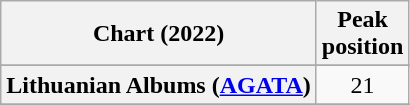<table class="wikitable sortable plainrowheaders" style="text-align:center">
<tr>
<th scope="col">Chart (2022)</th>
<th scope="col">Peak<br>position</th>
</tr>
<tr>
</tr>
<tr>
</tr>
<tr>
</tr>
<tr>
</tr>
<tr>
</tr>
<tr>
</tr>
<tr>
</tr>
<tr>
</tr>
<tr>
</tr>
<tr>
</tr>
<tr>
<th scope="row">Lithuanian Albums (<a href='#'>AGATA</a>)</th>
<td>21</td>
</tr>
<tr>
</tr>
<tr>
</tr>
<tr>
</tr>
<tr>
</tr>
<tr>
</tr>
<tr>
</tr>
<tr>
</tr>
<tr>
</tr>
</table>
